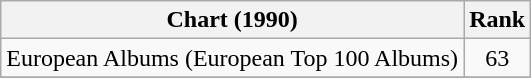<table class="wikitable sortable">
<tr>
<th align="left">Chart (1990)</th>
<th align="center">Rank</th>
</tr>
<tr>
<td>European Albums (European Top 100 Albums)</td>
<td style="text-align:center;">63</td>
</tr>
<tr>
</tr>
</table>
